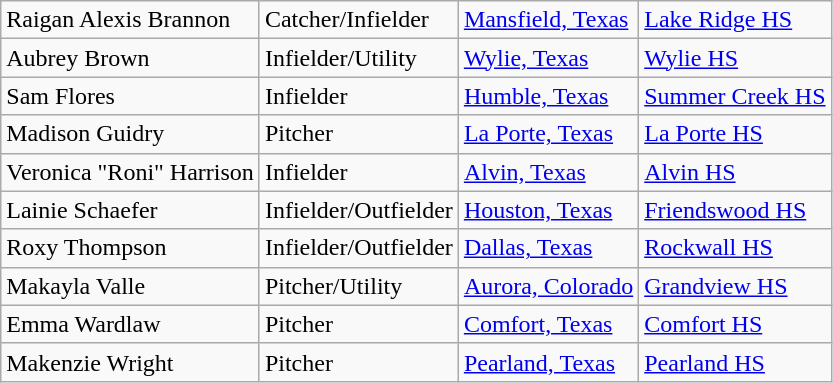<table class="wikitable">
<tr>
<td>Raigan Alexis Brannon</td>
<td>Catcher/Infielder</td>
<td><a href='#'>Mansfield, Texas</a></td>
<td><a href='#'>Lake Ridge HS</a></td>
</tr>
<tr>
<td>Aubrey Brown</td>
<td>Infielder/Utility</td>
<td><a href='#'>Wylie, Texas</a></td>
<td><a href='#'>Wylie HS</a></td>
</tr>
<tr>
<td>Sam Flores</td>
<td>Infielder</td>
<td><a href='#'>Humble, Texas</a></td>
<td><a href='#'>Summer Creek HS</a></td>
</tr>
<tr>
<td>Madison Guidry</td>
<td>Pitcher</td>
<td><a href='#'>La Porte, Texas</a></td>
<td><a href='#'>La Porte HS</a></td>
</tr>
<tr>
<td>Veronica "Roni" Harrison</td>
<td>Infielder</td>
<td><a href='#'>Alvin, Texas</a></td>
<td><a href='#'>Alvin HS</a></td>
</tr>
<tr>
<td>Lainie Schaefer</td>
<td>Infielder/Outfielder</td>
<td><a href='#'>Houston, Texas</a></td>
<td><a href='#'>Friendswood HS</a></td>
</tr>
<tr>
<td>Roxy Thompson</td>
<td>Infielder/Outfielder</td>
<td><a href='#'>Dallas, Texas</a></td>
<td><a href='#'>Rockwall HS</a></td>
</tr>
<tr>
<td>Makayla Valle</td>
<td>Pitcher/Utility</td>
<td><a href='#'>Aurora, Colorado</a></td>
<td><a href='#'>Grandview HS</a></td>
</tr>
<tr>
<td>Emma Wardlaw</td>
<td>Pitcher</td>
<td><a href='#'>Comfort, Texas</a></td>
<td><a href='#'>Comfort HS</a></td>
</tr>
<tr>
<td>Makenzie Wright</td>
<td>Pitcher</td>
<td><a href='#'>Pearland, Texas</a></td>
<td><a href='#'>Pearland HS</a></td>
</tr>
</table>
